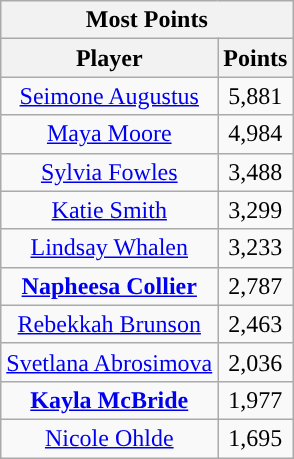<table class="wikitable sortable" style="text-align:center">
<tr>
<th colspan="5">Most Points</th>
</tr>
<tr>
<th>Player</th>
<th>Points</th>
</tr>
<tr>
<td><a href='#'>Seimone Augustus</a></td>
<td>5,881</td>
</tr>
<tr>
<td><a href='#'>Maya Moore</a></td>
<td>4,984</td>
</tr>
<tr>
<td><a href='#'>Sylvia Fowles</a></td>
<td>3,488</td>
</tr>
<tr>
<td><a href='#'>Katie Smith</a></td>
<td>3,299</td>
</tr>
<tr>
<td><a href='#'>Lindsay Whalen</a></td>
<td>3,233</td>
</tr>
<tr>
<td><strong><a href='#'>Napheesa Collier</a></strong></td>
<td>2,787</td>
</tr>
<tr>
<td><a href='#'>Rebekkah Brunson</a></td>
<td>2,463</td>
</tr>
<tr>
<td><a href='#'>Svetlana Abrosimova</a></td>
<td>2,036</td>
</tr>
<tr>
<td><strong><a href='#'>Kayla McBride</a></strong></td>
<td>1,977</td>
</tr>
<tr>
<td><a href='#'>Nicole Ohlde</a></td>
<td>1,695</td>
</tr>
</table>
